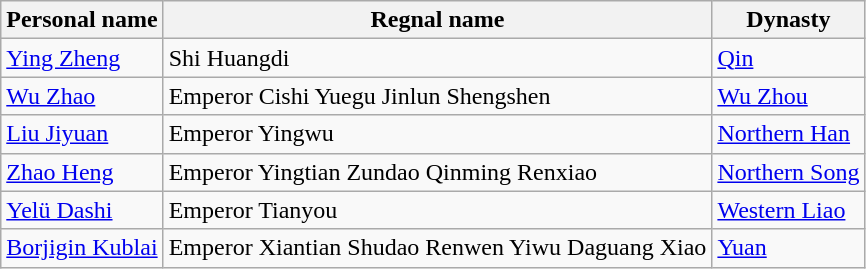<table class="wikitable">
<tr>
<th>Personal name<br></th>
<th>Regnal name</th>
<th>Dynasty</th>
</tr>
<tr>
<td><a href='#'>Ying Zheng</a><br></td>
<td>Shi Huangdi<br></td>
<td><a href='#'>Qin</a></td>
</tr>
<tr>
<td><a href='#'>Wu Zhao</a><br></td>
<td>Emperor Cishi Yuegu Jinlun Shengshen<br></td>
<td><a href='#'>Wu Zhou</a></td>
</tr>
<tr>
<td><a href='#'>Liu Jiyuan</a><br></td>
<td>Emperor Yingwu<br></td>
<td><a href='#'>Northern Han</a></td>
</tr>
<tr>
<td><a href='#'>Zhao Heng</a><br></td>
<td>Emperor Yingtian Zundao Qinming Renxiao<br></td>
<td><a href='#'>Northern Song</a></td>
</tr>
<tr>
<td><a href='#'>Yelü Dashi</a><br></td>
<td>Emperor Tianyou<br></td>
<td><a href='#'>Western Liao</a></td>
</tr>
<tr>
<td><a href='#'>Borjigin Kublai</a><br></td>
<td>Emperor Xiantian Shudao Renwen Yiwu Daguang Xiao<br></td>
<td><a href='#'>Yuan</a></td>
</tr>
</table>
